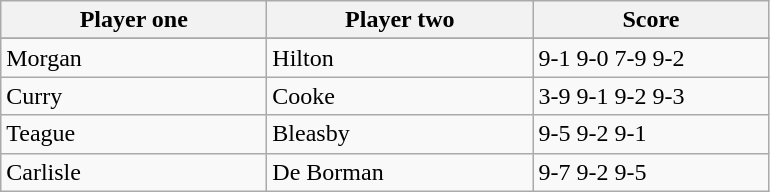<table class="wikitable">
<tr>
<th width=170>Player one</th>
<th width=170>Player two</th>
<th width=150>Score</th>
</tr>
<tr>
</tr>
<tr>
<td> Morgan</td>
<td> Hilton</td>
<td>9-1 9-0 7-9 9-2</td>
</tr>
<tr>
<td> Curry</td>
<td> Cooke</td>
<td>3-9 9-1 9-2 9-3</td>
</tr>
<tr>
<td> Teague</td>
<td> Bleasby</td>
<td>9-5 9-2 9-1</td>
</tr>
<tr>
<td> Carlisle</td>
<td> De Borman</td>
<td>9-7 9-2 9-5</td>
</tr>
</table>
